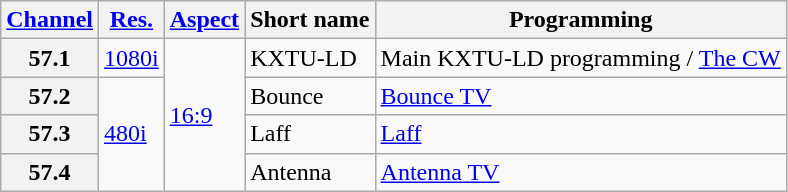<table class="wikitable">
<tr>
<th><a href='#'>Channel</a></th>
<th><a href='#'>Res.</a></th>
<th><a href='#'>Aspect</a></th>
<th>Short name</th>
<th>Programming</th>
</tr>
<tr>
<th scope = "row">57.1</th>
<td><a href='#'>1080i</a></td>
<td rowspan=4><a href='#'>16:9</a></td>
<td>KXTU-LD</td>
<td>Main KXTU-LD programming / <a href='#'>The CW</a></td>
</tr>
<tr>
<th scope = "row">57.2</th>
<td rowspan=3><a href='#'>480i</a></td>
<td>Bounce</td>
<td><a href='#'>Bounce TV</a></td>
</tr>
<tr>
<th scope = "row">57.3</th>
<td>Laff</td>
<td><a href='#'>Laff</a></td>
</tr>
<tr>
<th scope = "row">57.4</th>
<td>Antenna</td>
<td><a href='#'>Antenna TV</a></td>
</tr>
</table>
